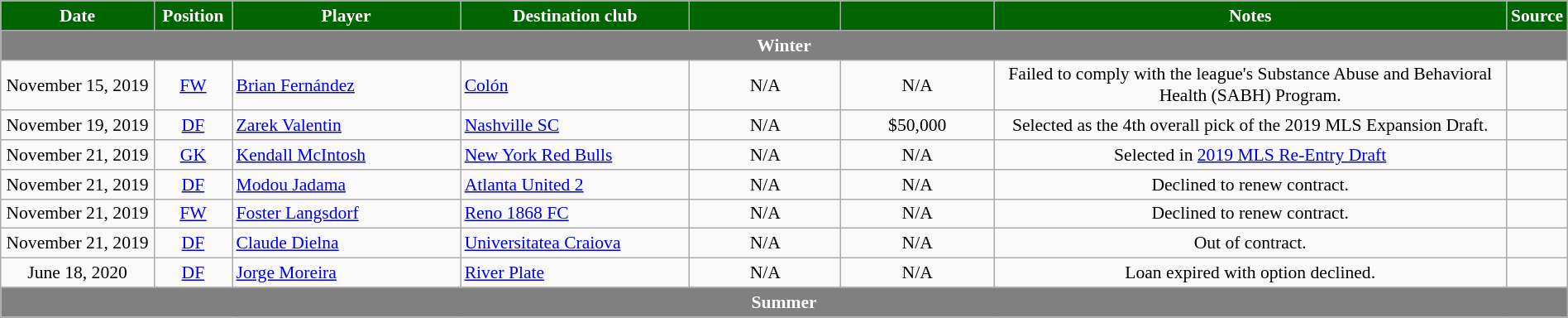<table class="wikitable" style="text-align:center; font-size:90%; width:100%;">
<tr>
<th style="background:darkgreen; color:white; text-align:center; width:10%">Date</th>
<th style="background:darkgreen; color:white; text-align:center; width:5%">Position</th>
<th style="background:darkgreen; color:white; text-align:center; width:15%">Player</th>
<th style="background:darkgreen; color:white; text-align:center; width:15%">Destination club</th>
<th style="background:darkgreen; color:white; text-align:center; width:10%"></th>
<th style="background:darkgreen; color:white; text-align:center; width:10%"></th>
<th style="background:darkgreen; color:white; text-align:center; width:34%">Notes</th>
<th style="background:darkgreen; color:white; text-align:center; width:1%">Source</th>
</tr>
<tr>
<th colspan="8" style="background:gray; color:white; text-align:center;">Winter</th>
</tr>
<tr>
<td style="text-align:center;">November 15, 2019</td>
<td style="text-align:center;"><a href='#'>FW</a></td>
<td align=left> <a href='#'>Brian Fernández</a></td>
<td align=left> <a href='#'>Colón</a></td>
<td style="text-align:center;">N/A</td>
<td style="text-align:center;">N/A</td>
<td>Failed to comply with the league's Substance Abuse and Behavioral Health (SABH) Program.</td>
<td style="text-align:center;"></td>
</tr>
<tr>
<td style="text-align:center;">November 19, 2019</td>
<td style="text-align:center;"><a href='#'>DF</a></td>
<td align=left> <a href='#'>Zarek Valentin</a></td>
<td align=left> <a href='#'>Nashville SC</a></td>
<td style="text-align:center;">N/A</td>
<td style="text-align:center;">$50,000</td>
<td>Selected as the 4th overall pick of the 2019 MLS Expansion Draft.</td>
<td style="text-align:center;"></td>
</tr>
<tr>
<td style="text-align:center;">November 21, 2019</td>
<td style="text-align:center;"><a href='#'>GK</a></td>
<td align=left> <a href='#'>Kendall McIntosh</a></td>
<td align=left> <a href='#'>New York Red Bulls</a></td>
<td style="text-align:center;">N/A</td>
<td style="text-align:center;">N/A</td>
<td>Selected in <a href='#'>2019 MLS Re-Entry Draft</a></td>
<td style="text-align:center;"></td>
</tr>
<tr>
<td style="text-align:center;">November 21, 2019</td>
<td style="text-align:center;"><a href='#'>DF</a></td>
<td align=left> <a href='#'>Modou Jadama</a></td>
<td align=left> <a href='#'>Atlanta United 2</a></td>
<td style="text-align:center;">N/A</td>
<td style="text-align:center;">N/A</td>
<td>Declined to renew contract.</td>
<td style="text-align:center;"></td>
</tr>
<tr>
<td style="text-align:center;">November 21, 2019</td>
<td style="text-align:center;"><a href='#'>FW</a></td>
<td align=left> <a href='#'>Foster Langsdorf</a></td>
<td align=left> <a href='#'>Reno 1868 FC</a></td>
<td style="text-align:center;">N/A</td>
<td style="text-align:center;">N/A</td>
<td>Declined to renew contract.</td>
<td style="text-align:center;"></td>
</tr>
<tr>
<td style="text-align:center;">November 21, 2019</td>
<td style="text-align:center;"><a href='#'>DF</a></td>
<td align=left> <a href='#'>Claude Dielna</a></td>
<td align=left> <a href='#'>Universitatea Craiova</a></td>
<td style="text-align:center;">N/A</td>
<td style="text-align:center;">N/A</td>
<td>Out of contract.</td>
<td style="text-align:center;"></td>
</tr>
<tr>
<td style="text-align:center;">June 18, 2020</td>
<td style="text-align:center;"><a href='#'>DF</a></td>
<td align=left> <a href='#'>Jorge Moreira</a></td>
<td align=left> <a href='#'>River Plate</a></td>
<td style="text-align:center;">N/A</td>
<td style="text-align:center;">N/A</td>
<td>Loan expired with option declined.</td>
<td style="text-align:center;"></td>
</tr>
<tr>
<th colspan="8" style="background:gray; color:white; text-align:center;">Summer</th>
</tr>
</table>
